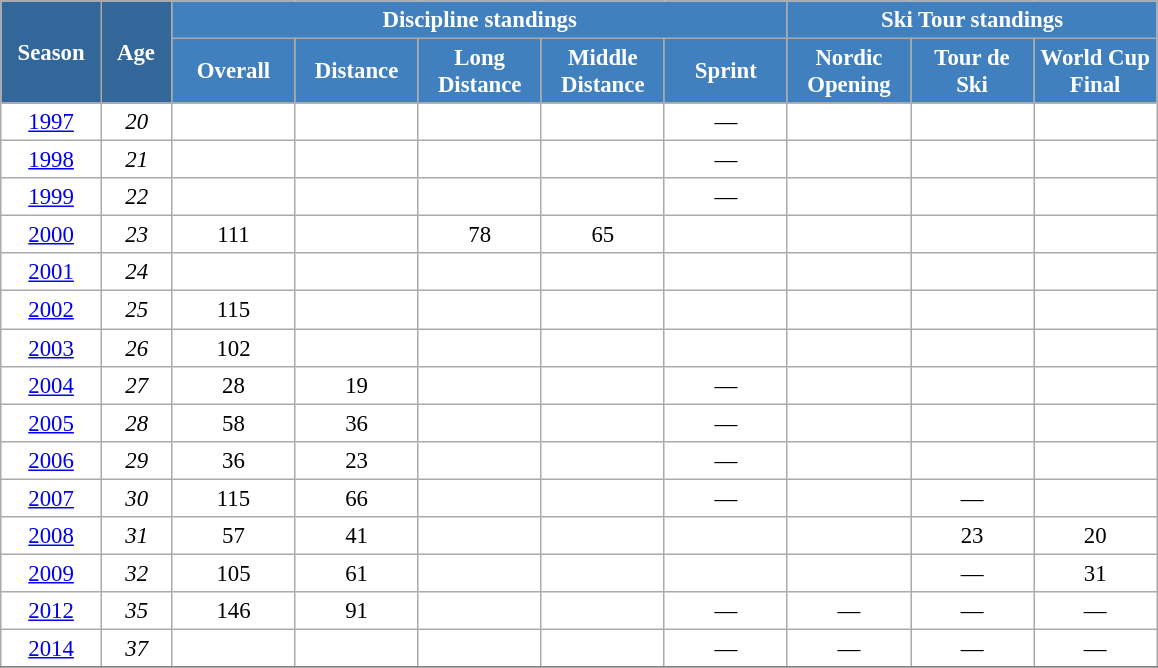<table class="wikitable" style="font-size:95%; text-align:center; border:grey solid 1px; border-collapse:collapse; background:#ffffff;">
<tr>
<th style="background-color:#369; color:white; width:60px;" rowspan="2"> Season </th>
<th style="background-color:#369; color:white; width:40px;" rowspan="2"> Age </th>
<th style="background-color:#4180be; color:white;" colspan="5">Discipline standings</th>
<th style="background-color:#4180be; color:white;" colspan="3">Ski Tour standings</th>
</tr>
<tr>
<th style="background-color:#4180be; color:white; width:75px;">Overall</th>
<th style="background-color:#4180be; color:white; width:75px;">Distance</th>
<th style="background-color:#4180be; color:white; width:75px;">Long Distance</th>
<th style="background-color:#4180be; color:white; width:75px;">Middle Distance</th>
<th style="background-color:#4180be; color:white; width:75px;">Sprint</th>
<th style="background-color:#4180be; color:white; width:75px;">Nordic<br>Opening</th>
<th style="background-color:#4180be; color:white; width:75px;">Tour de<br>Ski</th>
<th style="background-color:#4180be; color:white; width:75px;">World Cup<br>Final</th>
</tr>
<tr>
<td><a href='#'>1997</a></td>
<td><em>20</em></td>
<td></td>
<td></td>
<td></td>
<td></td>
<td>—</td>
<td></td>
<td></td>
<td></td>
</tr>
<tr>
<td><a href='#'>1998</a></td>
<td><em>21</em></td>
<td></td>
<td></td>
<td></td>
<td></td>
<td>—</td>
<td></td>
<td></td>
<td></td>
</tr>
<tr>
<td><a href='#'>1999</a></td>
<td><em>22</em></td>
<td></td>
<td></td>
<td></td>
<td></td>
<td>—</td>
<td></td>
<td></td>
<td></td>
</tr>
<tr>
<td><a href='#'>2000</a></td>
<td><em>23</em></td>
<td>111</td>
<td></td>
<td>78</td>
<td>65</td>
<td></td>
<td></td>
<td></td>
<td></td>
</tr>
<tr>
<td><a href='#'>2001</a></td>
<td><em>24</em></td>
<td></td>
<td></td>
<td></td>
<td></td>
<td></td>
<td></td>
<td></td>
<td></td>
</tr>
<tr>
<td><a href='#'>2002</a></td>
<td><em>25</em></td>
<td>115</td>
<td></td>
<td></td>
<td></td>
<td></td>
<td></td>
<td></td>
<td></td>
</tr>
<tr>
<td><a href='#'>2003</a></td>
<td><em>26</em></td>
<td>102</td>
<td></td>
<td></td>
<td></td>
<td></td>
<td></td>
<td></td>
<td></td>
</tr>
<tr>
<td><a href='#'>2004</a></td>
<td><em>27</em></td>
<td>28</td>
<td>19</td>
<td></td>
<td></td>
<td>—</td>
<td></td>
<td></td>
<td></td>
</tr>
<tr>
<td><a href='#'>2005</a></td>
<td><em>28</em></td>
<td>58</td>
<td>36</td>
<td></td>
<td></td>
<td>—</td>
<td></td>
<td></td>
<td></td>
</tr>
<tr>
<td><a href='#'>2006</a></td>
<td><em>29</em></td>
<td>36</td>
<td>23</td>
<td></td>
<td></td>
<td>—</td>
<td></td>
<td></td>
<td></td>
</tr>
<tr>
<td><a href='#'>2007</a></td>
<td><em>30</em></td>
<td>115</td>
<td>66</td>
<td></td>
<td></td>
<td>—</td>
<td></td>
<td>—</td>
<td></td>
</tr>
<tr>
<td><a href='#'>2008</a></td>
<td><em>31</em></td>
<td>57</td>
<td>41</td>
<td></td>
<td></td>
<td></td>
<td></td>
<td>23</td>
<td>20</td>
</tr>
<tr>
<td><a href='#'>2009</a></td>
<td><em>32</em></td>
<td>105</td>
<td>61</td>
<td></td>
<td></td>
<td></td>
<td></td>
<td>—</td>
<td>31</td>
</tr>
<tr>
<td><a href='#'>2012</a></td>
<td><em>35</em></td>
<td>146</td>
<td>91</td>
<td></td>
<td></td>
<td>—</td>
<td>—</td>
<td>—</td>
<td>—</td>
</tr>
<tr>
<td><a href='#'>2014</a></td>
<td><em>37</em></td>
<td></td>
<td></td>
<td></td>
<td></td>
<td>—</td>
<td>—</td>
<td>—</td>
<td>—</td>
</tr>
<tr>
</tr>
</table>
